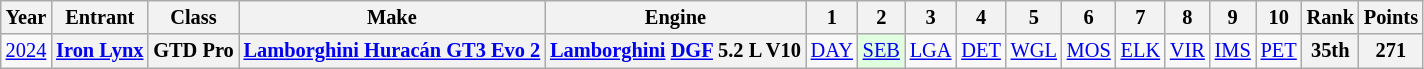<table class="wikitable" style="text-align:center; font-size:85%">
<tr>
<th>Year</th>
<th>Entrant</th>
<th>Class</th>
<th>Make</th>
<th>Engine</th>
<th>1</th>
<th>2</th>
<th>3</th>
<th>4</th>
<th>5</th>
<th>6</th>
<th>7</th>
<th>8</th>
<th>9</th>
<th>10</th>
<th>Rank</th>
<th>Points</th>
</tr>
<tr>
<td><a href='#'>2024</a></td>
<th nowrap><a href='#'>Iron Lynx</a></th>
<th nowrap>GTD Pro</th>
<th nowrap><a href='#'>Lamborghini Huracán GT3 Evo 2</a></th>
<th nowrap><a href='#'>Lamborghini</a> <a href='#'>DGF</a> 5.2 L V10</th>
<td><a href='#'>DAY</a></td>
<td style="background:#DFFFDF;"><a href='#'>SEB</a><br></td>
<td><a href='#'>LGA</a></td>
<td><a href='#'>DET</a></td>
<td><a href='#'>WGL</a></td>
<td><a href='#'>MOS</a></td>
<td><a href='#'>ELK</a></td>
<td><a href='#'>VIR</a></td>
<td><a href='#'>IMS</a></td>
<td><a href='#'>PET</a></td>
<th>35th</th>
<th>271</th>
</tr>
</table>
